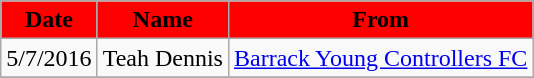<table class="wikitable sortable">
<tr>
<th style="background:Red; color:Black;">Date</th>
<th style="background:Red; color:Black;">Name</th>
<th style="background:Red; color:Black;">From</th>
</tr>
<tr>
<td>5/7/2016</td>
<td> Teah Dennis</td>
<td> <a href='#'>Barrack Young Controllers FC</a></td>
</tr>
<tr>
</tr>
</table>
